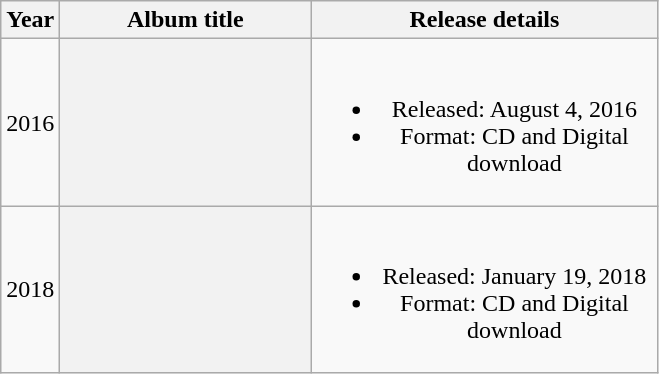<table class="wikitable plainrowheaders" style="text-align:center;">
<tr>
<th>Year</th>
<th scope="col" rowspan="1" style="width:10em;">Album title</th>
<th scope="col" rowspan="1" style="width:14em;">Release details</th>
</tr>
<tr>
<td>2016</td>
<th></th>
<td><br><ul><li>Released: August 4, 2016</li><li>Format: CD and Digital download</li></ul></td>
</tr>
<tr>
<td>2018</td>
<th></th>
<td><br><ul><li>Released: January 19, 2018</li><li>Format: CD and Digital download</li></ul></td>
</tr>
</table>
